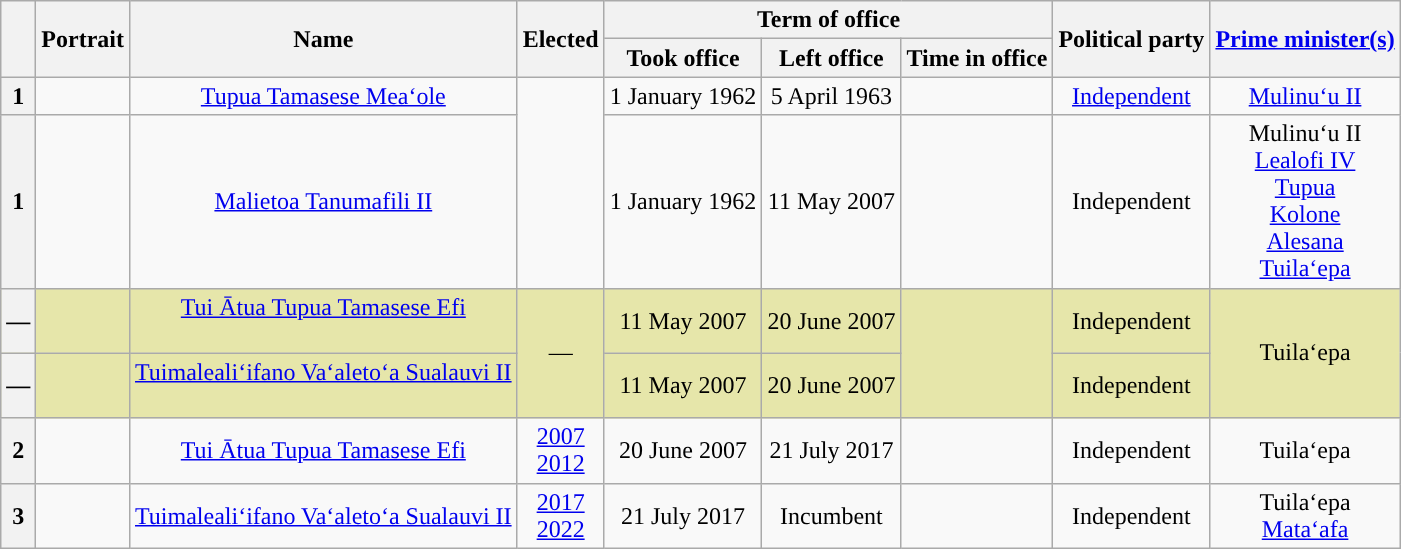<table class="wikitable" style="font-size:100%;text-align:center">
<tr>
<th rowspan="2"></th>
<th rowspan="2">Portrait</th>
<th rowspan="2">Name<br></th>
<th rowspan="2">Elected</th>
<th colspan="3">Term of office</th>
<th rowspan="2">Political party</th>
<th rowspan="2"><a href='#'>Prime minister(s)</a></th>
</tr>
<tr>
<th>Took office</th>
<th>Left office</th>
<th>Time in office</th>
</tr>
<tr>
<th style="background:">1</th>
<td></td>
<td><a href='#'>Tupua Tamasese Meaʻole</a><br></td>
<td rowspan="2"></td>
<td>1 January 1962</td>
<td>5 April 1963</td>
<td></td>
<td><a href='#'>Independent</a></td>
<td><a href='#'>Mulinuʻu II</a></td>
</tr>
<tr>
<th style="background:">1</th>
<td></td>
<td><a href='#'>Malietoa Tanumafili II</a><br></td>
<td>1 January 1962</td>
<td>11 May 2007</td>
<td></td>
<td>Independent</td>
<td>Mulinuʻu II<br><a href='#'>Lealofi IV</a><br><a href='#'>Tupua</a><br><a href='#'>Kolone</a><br><a href='#'>Alesana</a><br><a href='#'>Tuilaʻepa</a></td>
</tr>
<tr style="background:#e6e6aa;">
<th style="background:">—</th>
<td></td>
<td><a href='#'>Tui Ātua Tupua Tamasese Efi</a><br><br></td>
<td rowspan="2">—</td>
<td>11 May 2007</td>
<td>20 June 2007</td>
<td rowspan="2"></td>
<td>Independent</td>
<td rowspan="2">Tuilaʻepa</td>
</tr>
<tr style="background:#e6e6aa;">
<th style="background:">—</th>
<td></td>
<td><a href='#'>Tuimalealiʻifano Vaʻaletoʻa Sualauvi II</a><br><br></td>
<td>11 May 2007</td>
<td>20 June 2007</td>
<td>Independent</td>
</tr>
<tr>
<th style="background:">2</th>
<td></td>
<td><a href='#'>Tui Ātua Tupua Tamasese Efi</a><br></td>
<td><a href='#'>2007</a><br><a href='#'>2012</a></td>
<td>20 June 2007</td>
<td>21 July 2017</td>
<td></td>
<td>Independent</td>
<td>Tuilaʻepa</td>
</tr>
<tr>
<th style="background:">3</th>
<td></td>
<td><a href='#'>Tuimalealiʻifano Vaʻaletoʻa Sualauvi II</a><br></td>
<td><a href='#'>2017</a><br><a href='#'>2022</a></td>
<td>21 July 2017</td>
<td>Incumbent</td>
<td></td>
<td>Independent</td>
<td>Tuilaʻepa<br><a href='#'>Mataʻafa</a></td>
</tr>
</table>
